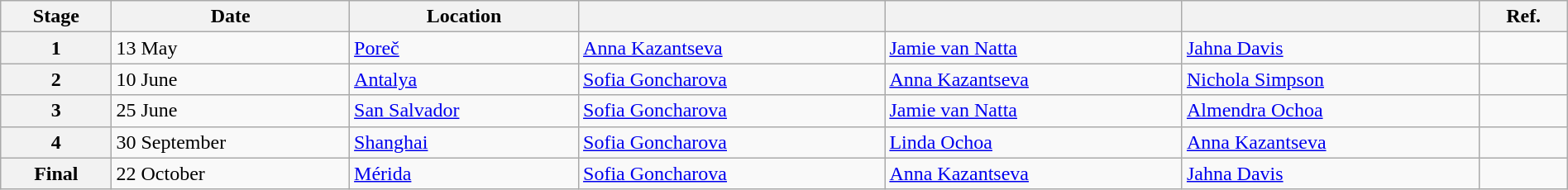<table class="wikitable" style="width:100%">
<tr>
<th>Stage</th>
<th>Date</th>
<th>Location</th>
<th></th>
<th></th>
<th></th>
<th>Ref.</th>
</tr>
<tr>
<th>1</th>
<td>13 May</td>
<td> <a href='#'>Poreč</a></td>
<td> <a href='#'>Anna Kazantseva</a></td>
<td> <a href='#'>Jamie van Natta</a></td>
<td> <a href='#'>Jahna Davis</a></td>
<td></td>
</tr>
<tr>
<th>2</th>
<td>10 June</td>
<td> <a href='#'>Antalya</a></td>
<td> <a href='#'>Sofia Goncharova</a></td>
<td> <a href='#'>Anna Kazantseva</a></td>
<td> <a href='#'>Nichola Simpson</a></td>
<td></td>
</tr>
<tr>
<th>3</th>
<td>25 June</td>
<td> <a href='#'>San Salvador</a></td>
<td> <a href='#'>Sofia Goncharova</a></td>
<td> <a href='#'>Jamie van Natta</a></td>
<td> <a href='#'>Almendra Ochoa</a></td>
<td></td>
</tr>
<tr>
<th>4</th>
<td>30 September</td>
<td> <a href='#'>Shanghai</a></td>
<td> <a href='#'>Sofia Goncharova</a></td>
<td> <a href='#'>Linda Ochoa</a></td>
<td> <a href='#'>Anna Kazantseva</a></td>
<td></td>
</tr>
<tr>
<th>Final</th>
<td>22 October</td>
<td> <a href='#'>Mérida</a></td>
<td> <a href='#'>Sofia Goncharova</a></td>
<td> <a href='#'>Anna Kazantseva</a></td>
<td> <a href='#'>Jahna Davis</a></td>
<td></td>
</tr>
</table>
